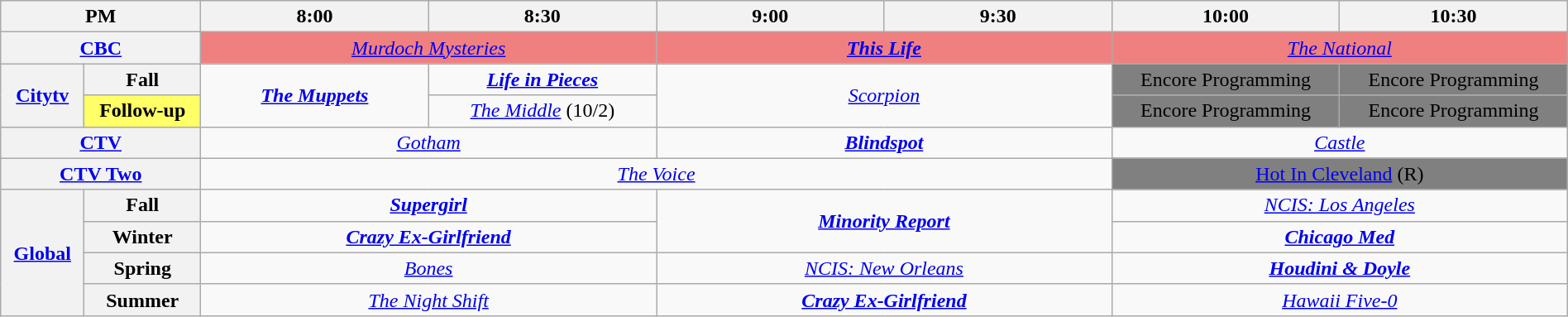<table class="wikitable" style="width:100%;margin-right:0;text-align:center">
<tr>
<th colspan="2" style="width:10%;">PM</th>
<th style="width:11.5%;">8:00</th>
<th style="width:11.5%;">8:30</th>
<th style="width:11.5%;">9:00</th>
<th style="width:11.5%;">9:30</th>
<th style="width:11.5%;">10:00</th>
<th style="width:11.5%;">10:30</th>
</tr>
<tr>
<th colspan="2"><a href='#'>CBC</a></th>
<td colspan="2" style="background:#f08080;"><em><a href='#'>Murdoch Mysteries</a></em></td>
<td colspan="2" style="background:#f08080;"><strong><em><a href='#'>This Life</a></em></strong></td>
<td colspan="2" style="background:#f08080;"><em><a href='#'>The National</a></em></td>
</tr>
<tr>
<th rowspan="2"><a href='#'>Citytv</a></th>
<th>Fall</th>
<td rowspan="2"><strong><em><a href='#'>The Muppets</a></em></strong></td>
<td><strong><em><a href='#'>Life in Pieces</a></em></strong></td>
<td colspan="2" rowspan=2><em><a href='#'>Scorpion</a></em></td>
<td style="background:gray;">Encore Programming</td>
<td style="background:gray;">Encore Programming</td>
</tr>
<tr>
<th style="background:#ff6;">Follow-up</th>
<td><em><a href='#'>The Middle</a></em> (10/2)</td>
<td style="background:gray;">Encore Programming</td>
<td style="background:gray;">Encore Programming</td>
</tr>
<tr>
<th colspan="2"><a href='#'>CTV</a></th>
<td colspan="2"><em><a href='#'>Gotham</a></em></td>
<td colspan="2"><strong><em><a href='#'>Blindspot</a></em></strong></td>
<td colspan="2"><em><a href='#'>Castle</a></em></td>
</tr>
<tr>
<th colspan="2"><a href='#'>CTV Two</a></th>
<td colspan="4"><em><a href='#'>The Voice</a></em></td>
<td colspan="2" style="background:gray;"><a href='#'>Hot In Cleveland</a> (R)</td>
</tr>
<tr>
<th rowspan="4" colspan="1"><a href='#'>Global</a></th>
<th>Fall</th>
<td colspan="2"><strong><em><a href='#'>Supergirl</a></em></strong></td>
<td rowspan="2" colspan="2"><strong><em><a href='#'>Minority Report</a></em></strong></td>
<td colspan="2"><em><a href='#'>NCIS: Los Angeles</a></em></td>
</tr>
<tr>
<th>Winter</th>
<td colspan="2"><strong><em><a href='#'>Crazy Ex-Girlfriend</a></em></strong></td>
<td colspan="2"><strong><em><a href='#'>Chicago Med</a></em></strong></td>
</tr>
<tr>
<th>Spring</th>
<td colspan="2"><em><a href='#'>Bones</a></em></td>
<td colspan="2"><em><a href='#'>NCIS: New Orleans</a></em></td>
<td colspan="2"><strong><em><a href='#'>Houdini & Doyle</a></em></strong></td>
</tr>
<tr>
<th>Summer</th>
<td colspan="2"><em><a href='#'>The Night Shift</a></em></td>
<td colspan="2"><strong><em><a href='#'>Crazy Ex-Girlfriend</a></em></strong></td>
<td colspan="2"><em><a href='#'>Hawaii Five-0</a></em></td>
</tr>
</table>
